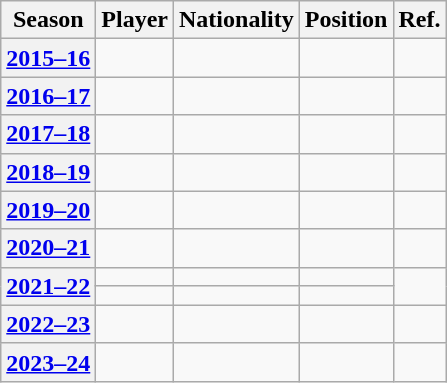<table class="wikitable plainrowheaders sortable">
<tr>
<th scope="col">Season</th>
<th scope="col">Player</th>
<th scope="col">Nationality</th>
<th scope="col">Position</th>
<th scope="col">Ref.</th>
</tr>
<tr>
<th scope="row" style="text-align:center;"><a href='#'>2015–16</a></th>
<td></td>
<td></td>
<td></td>
<td></td>
</tr>
<tr>
<th scope="row" style="text-align:center;"><a href='#'>2016–17</a></th>
<td></td>
<td></td>
<td></td>
<td></td>
</tr>
<tr>
<th scope="row" style="text-align:center;"><a href='#'>2017–18</a></th>
<td></td>
<td></td>
<td></td>
<td></td>
</tr>
<tr>
<th scope="row" style="text-align:center;"><a href='#'>2018–19</a></th>
<td></td>
<td></td>
<td></td>
<td></td>
</tr>
<tr>
<th scope="row" style="text-align:center;"><a href='#'>2019–20</a></th>
<td></td>
<td></td>
<td></td>
<td></td>
</tr>
<tr>
<th scope="row" style="text-align:center;"><a href='#'>2020–21</a></th>
<td></td>
<td></td>
<td></td>
<td></td>
</tr>
<tr>
<th rowspan="2" scope="row" style="text-align:center;"><a href='#'>2021–22</a></th>
<td><strong></strong></td>
<td></td>
<td></td>
<td rowspan="2"></td>
</tr>
<tr>
<td></td>
<td></td>
<td></td>
</tr>
<tr>
<th scope="row" style="text-align:center;"><a href='#'>2022–23</a></th>
<td></td>
<td></td>
<td></td>
<td></td>
</tr>
<tr>
<th scope="row" style="text-align:center;"><a href='#'>2023–24</a></th>
<td><strong></strong></td>
<td></td>
<td></td>
<td></td>
</tr>
</table>
